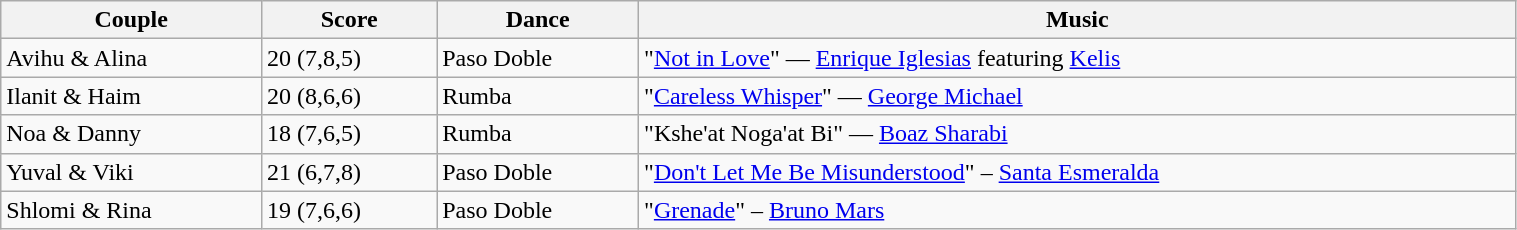<table class="wikitable" style="width:80%;">
<tr>
<th>Couple</th>
<th>Score</th>
<th>Dance</th>
<th>Music</th>
</tr>
<tr>
<td>Avihu & Alina</td>
<td>20 (7,8,5)</td>
<td>Paso Doble</td>
<td>"<a href='#'>Not in Love</a>" — <a href='#'>Enrique Iglesias</a> featuring <a href='#'>Kelis</a></td>
</tr>
<tr>
<td>Ilanit & Haim</td>
<td>20 (8,6,6)</td>
<td>Rumba</td>
<td>"<a href='#'>Careless Whisper</a>" — <a href='#'>George Michael</a></td>
</tr>
<tr>
<td>Noa & Danny</td>
<td>18 (7,6,5)</td>
<td>Rumba</td>
<td>"Kshe'at Noga'at Bi" — <a href='#'>Boaz Sharabi</a></td>
</tr>
<tr>
<td>Yuval & Viki</td>
<td>21 (6,7,8)</td>
<td>Paso Doble</td>
<td>"<a href='#'>Don't Let Me Be Misunderstood</a>" – <a href='#'>Santa Esmeralda</a></td>
</tr>
<tr>
<td>Shlomi & Rina</td>
<td>19 (7,6,6)</td>
<td>Paso Doble</td>
<td>"<a href='#'>Grenade</a>" – <a href='#'>Bruno Mars</a></td>
</tr>
</table>
